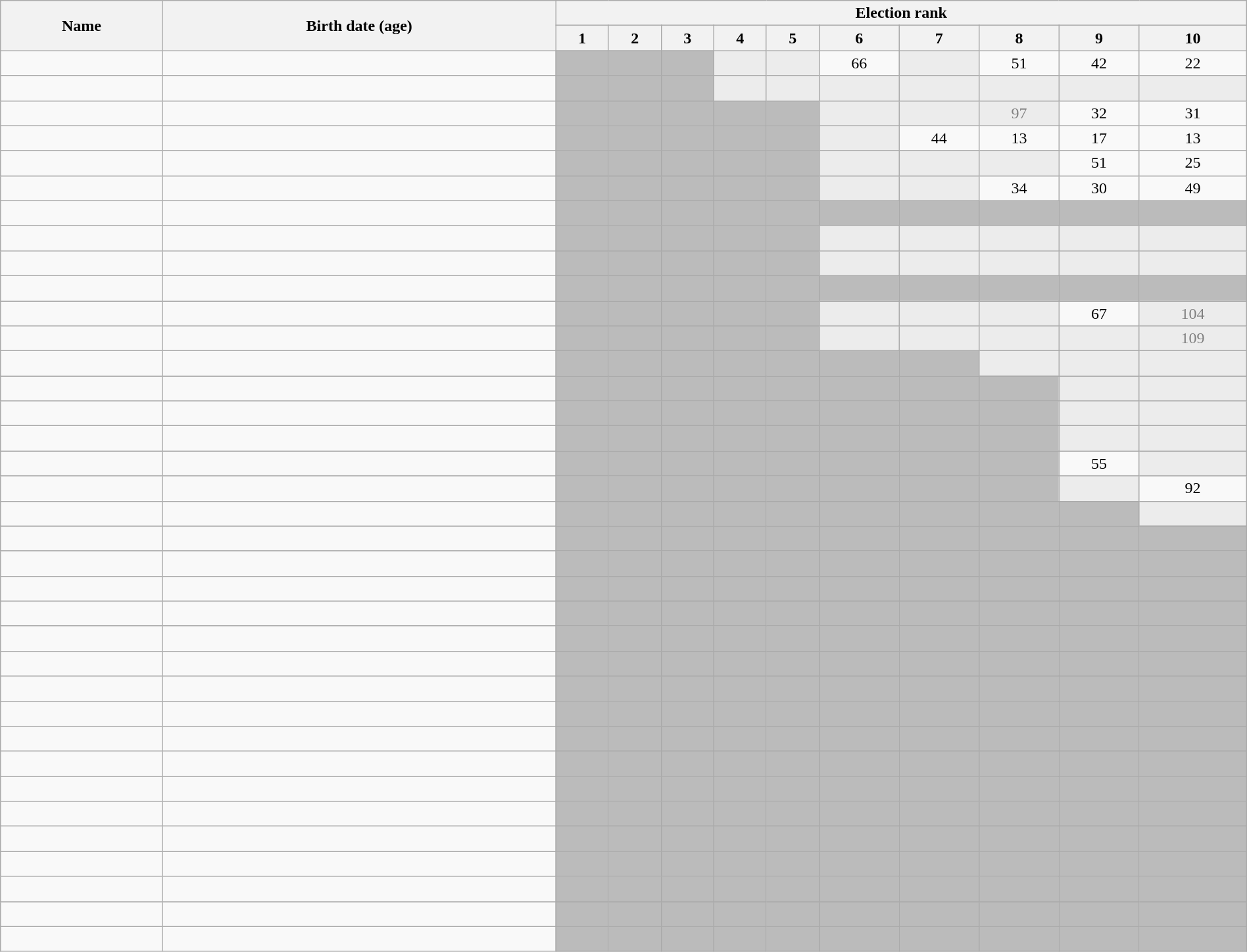<table class="wikitable sortable"  style="text-align:center; width:100%;">
<tr>
<th rowspan="2">Name</th>
<th rowspan="2">Birth date (age)</th>
<th colspan="10" class="unsortable">Election rank</th>
</tr>
<tr>
<th data-sort-type="number">1</th>
<th data-sort-type="number">2</th>
<th data-sort-type="number">3</th>
<th data-sort-type="number">4</th>
<th data-sort-type="number">5</th>
<th data-sort-type="number">6</th>
<th data-sort-type="number">7</th>
<th data-sort-type="number">8</th>
<th data-sort-type="number">9</th>
<th data-sort-type="number">10</th>
</tr>
<tr>
<td style="text-align:left;" data-sort-value="Iwatate, Saho"></td>
<td style="text-align:left;"></td>
<td style="background:#bbb;"> </td>
<td style="background:#bbb;"> </td>
<td style="background:#bbb;"> </td>
<td style="background:#ececec; color:gray;"></td>
<td style="background:#ececec; color:gray;"></td>
<td>66</td>
<td style="background:#ececec; color:gray;"></td>
<td>51</td>
<td>42</td>
<td>22</td>
</tr>
<tr>
<td style="text-align:left;" data-sort-value="Murayama, Yuiri"></td>
<td style="text-align:left;"></td>
<td style="background:#bbb;"> </td>
<td style="background:#bbb;"> </td>
<td style="background:#bbb;"> </td>
<td style="background:#ececec; color:gray;"></td>
<td style="background:#ececec; color:gray;"></td>
<td style="background:#ececec; color:gray;"></td>
<td style="background:#ececec; color:gray;"></td>
<td style="background:#ececec; color:gray;"></td>
<td style="background:#ececec; color:gray;"></td>
<td style="background:#ececec; color:gray;"></td>
</tr>
<tr>
<td style="text-align:left;" data-sort-value="Fukuoka, Seina"></td>
<td style="text-align:left;"></td>
<td style="background:#bbb;"> </td>
<td style="background:#bbb;"> </td>
<td style="background:#bbb;"> </td>
<td style="background:#bbb;"> </td>
<td style="background:#bbb;"> </td>
<td style="background:#ececec; color:gray;"></td>
<td style="background:#ececec; color:gray;"></td>
<td style="background:#ececec; color:gray;">97</td>
<td>32</td>
<td>31</td>
</tr>
<tr>
<td style="text-align:left;" data-sort-value="Mukaichi, Mion"></td>
<td style="text-align:left;"></td>
<td style="background:#bbb;"> </td>
<td style="background:#bbb;"> </td>
<td style="background:#bbb;"> </td>
<td style="background:#bbb;"> </td>
<td style="background:#bbb;"> </td>
<td style="background:#ececec; color:gray;"></td>
<td>44</td>
<td>13</td>
<td>17</td>
<td>13</td>
</tr>
<tr>
<td style="text-align:left;" data-sort-value="Oguri, Yui"></td>
<td style="text-align:left;"></td>
<td style="background:#bbb;"> </td>
<td style="background:#bbb;"> </td>
<td style="background:#bbb;"> </td>
<td style="background:#bbb;"> </td>
<td style="background:#bbb;"> </td>
<td style="background:#ececec; color:gray;"></td>
<td style="background:#ececec; color:gray;"></td>
<td style="background:#ececec; color:gray;"></td>
<td>51</td>
<td>25</td>
</tr>
<tr>
<td style="text-align:left;" data-sort-value="Kuranoo, Narumi"></td>
<td style="text-align:left;"></td>
<td style="background:#bbb;"> </td>
<td style="background:#bbb;"> </td>
<td style="background:#bbb;"> </td>
<td style="background:#bbb;"> </td>
<td style="background:#bbb;"> </td>
<td style="background:#ececec; color:gray;"></td>
<td style="background:#ececec; color:gray;"></td>
<td>34</td>
<td>30</td>
<td>49</td>
</tr>
<tr>
<td style="text-align:left;" data-sort-value="Sakagawa, Hiyuka"></td>
<td style="text-align:left;"></td>
<td style="background:#bbb;"> </td>
<td style="background:#bbb;"> </td>
<td style="background:#bbb;"> </td>
<td style="background:#bbb;"> </td>
<td style="background:#bbb;"> </td>
<td style="background:#bbb;"> </td>
<td style="background:#bbb;"> </td>
<td style="background:#bbb;"> </td>
<td style="background:#bbb;"> </td>
<td style="background:#bbb;"> </td>
</tr>
<tr>
<td style="text-align:left;" data-sort-value="Shitao, Miu"></td>
<td style="text-align:left;"></td>
<td style="background:#bbb;"> </td>
<td style="background:#bbb;"> </td>
<td style="background:#bbb;"> </td>
<td style="background:#bbb;"> </td>
<td style="background:#bbb;"> </td>
<td style="background:#ececec; color:gray;"></td>
<td style="background:#ececec; color:gray;"></td>
<td style="background:#ececec; color:gray;"></td>
<td style="background:#ececec; color:gray;"></td>
<td style="background:#ececec; color:gray;"></td>
</tr>
<tr>
<td style="text-align:left;" data-sort-value="Takahashi, Ayane"></td>
<td style="text-align:left;"></td>
<td style="background:#bbb;"> </td>
<td style="background:#bbb;"> </td>
<td style="background:#bbb;"> </td>
<td style="background:#bbb;"> </td>
<td style="background:#bbb;"> </td>
<td style="background:#ececec; color:gray;"></td>
<td style="background:#ececec; color:gray;"></td>
<td style="background:#ececec; color:gray;"></td>
<td style="background:#ececec; color:gray;"></td>
<td style="background:#ececec; color:gray;"></td>
</tr>
<tr>
<td style="text-align:left;" data-sort-value="Tokunaga, Remi"></td>
<td style="text-align:left;"></td>
<td style="background:#bbb;"> </td>
<td style="background:#bbb;"> </td>
<td style="background:#bbb;"> </td>
<td style="background:#bbb;"> </td>
<td style="background:#bbb;"> </td>
<td style="background:#bbb;"> </td>
<td style="background:#bbb;"> </td>
<td style="background:#bbb;"> </td>
<td style="background:#bbb;"> </td>
<td style="background:#bbb;"> </td>
</tr>
<tr>
<td style="text-align:left;" data-sort-value="Nagano, Serika"></td>
<td style="text-align:left;"></td>
<td style="background:#bbb;"> </td>
<td style="background:#bbb;"> </td>
<td style="background:#bbb;"> </td>
<td style="background:#bbb;"> </td>
<td style="background:#bbb;"> </td>
<td style="background:#ececec; color:gray;"></td>
<td style="background:#ececec; color:gray;"></td>
<td style="background:#ececec; color:gray;"></td>
<td>67</td>
<td style="background:#ececec; color:gray;">104</td>
</tr>
<tr>
<td style="text-align:left;" data-sort-value="Hashimoto, Haruna"></td>
<td style="text-align:left;"></td>
<td style="background:#bbb;"> </td>
<td style="background:#bbb;"> </td>
<td style="background:#bbb;"> </td>
<td style="background:#bbb;"> </td>
<td style="background:#bbb;"> </td>
<td style="background:#ececec; color:gray;"></td>
<td style="background:#ececec; color:gray;"></td>
<td style="background:#ececec; color:gray;"></td>
<td style="background:#ececec; color:gray;"></td>
<td style="background:#ececec; color:gray;">109</td>
</tr>
<tr>
<td style="text-align:left;" data-sort-value="Chiba, Erii"></td>
<td style="text-align:left;"></td>
<td style="background:#bbb;"> </td>
<td style="background:#bbb;"> </td>
<td style="background:#bbb;"> </td>
<td style="background:#bbb;"> </td>
<td style="background:#bbb;"> </td>
<td style="background:#bbb;"> </td>
<td style="background:#bbb;"> </td>
<td style="background:#ececec; color:gray;"></td>
<td style="background:#ececec; color:gray;"></td>
<td style="background:#ececec; color:gray;"></td>
</tr>
<tr>
<td style="text-align:left;" data-sort-value="Suzuki, Kurumi"></td>
<td style="text-align:left;"></td>
<td style="background:#bbb;"> </td>
<td style="background:#bbb;"> </td>
<td style="background:#bbb;"> </td>
<td style="background:#bbb;"> </td>
<td style="background:#bbb;"> </td>
<td style="background:#bbb;"> </td>
<td style="background:#bbb;"> </td>
<td style="background:#bbb;"> </td>
<td style="background:#ececec; color:gray;"></td>
<td style="background:#ececec; color:gray;"></td>
</tr>
<tr>
<td style="text-align:left;" data-sort-value="Taguchi, Manaka"></td>
<td style="text-align:left;"></td>
<td style="background:#bbb;"> </td>
<td style="background:#bbb;"> </td>
<td style="background:#bbb;"> </td>
<td style="background:#bbb;"> </td>
<td style="background:#bbb;"> </td>
<td style="background:#bbb;"> </td>
<td style="background:#bbb;"> </td>
<td style="background:#bbb;"> </td>
<td style="background:#ececec; color:gray;"></td>
<td style="background:#ececec; color:gray;"></td>
</tr>
<tr>
<td style="text-align:left;" data-sort-value="Nagatomo, Ayami"></td>
<td style="text-align:left;"></td>
<td style="background:#bbb;"> </td>
<td style="background:#bbb;"> </td>
<td style="background:#bbb;"> </td>
<td style="background:#bbb;"> </td>
<td style="background:#bbb;"> </td>
<td style="background:#bbb;"> </td>
<td style="background:#bbb;"> </td>
<td style="background:#bbb;"> </td>
<td style="background:#ececec; color:gray;"></td>
<td style="background:#ececec; color:gray;"></td>
</tr>
<tr>
<td style="text-align:left;" data-sort-value="Muto, Orin"></td>
<td style="text-align:left;"></td>
<td style="background:#bbb;"> </td>
<td style="background:#bbb;"> </td>
<td style="background:#bbb;"> </td>
<td style="background:#bbb;"> </td>
<td style="background:#bbb;"> </td>
<td style="background:#bbb;"> </td>
<td style="background:#bbb;"> </td>
<td style="background:#bbb;"> </td>
<td>55</td>
<td style="background:#ececec; color:gray;"></td>
</tr>
<tr>
<td style="text-align:left;" data-sort-value="Yamauchi, Mizuki"></td>
<td style="text-align:left;"></td>
<td style="background:#bbb;"> </td>
<td style="background:#bbb;"> </td>
<td style="background:#bbb;"> </td>
<td style="background:#bbb;"> </td>
<td style="background:#bbb;"> </td>
<td style="background:#bbb;"> </td>
<td style="background:#bbb;"> </td>
<td style="background:#bbb;"> </td>
<td style="background:#ececec; color:gray;"></td>
<td>92</td>
</tr>
<tr>
<td style="text-align:left;" data-sort-value="Omori, Maho"></td>
<td style="text-align:left;"></td>
<td style="background:#bbb;"> </td>
<td style="background:#bbb;"> </td>
<td style="background:#bbb;"> </td>
<td style="background:#bbb;"> </td>
<td style="background:#bbb;"> </td>
<td style="background:#bbb;"> </td>
<td style="background:#bbb;"> </td>
<td style="background:#bbb;"> </td>
<td style="background:#bbb;"> </td>
<td style="background:#ececec; color:gray;"></td>
</tr>
<tr>
<td style="text-align:left;" data-sort-value="Ōta, Yuki"></td>
<td style="text-align:left;"></td>
<td style="background:#bbb;"> </td>
<td style="background:#bbb;"> </td>
<td style="background:#bbb;"> </td>
<td style="background:#bbb;"> </td>
<td style="background:#bbb;"> </td>
<td style="background:#bbb;"> </td>
<td style="background:#bbb;"> </td>
<td style="background:#bbb;"> </td>
<td style="background:#bbb;"> </td>
<td style="background:#bbb;"></td>
</tr>
<tr>
<td style="text-align:left;" data-sort-value="Satō, Airi"></td>
<td style="text-align:left;"></td>
<td style="background:#bbb;"> </td>
<td style="background:#bbb;"> </td>
<td style="background:#bbb;"> </td>
<td style="background:#bbb;"> </td>
<td style="background:#bbb;"> </td>
<td style="background:#bbb;"> </td>
<td style="background:#bbb;"> </td>
<td style="background:#bbb;"> </td>
<td style="background:#bbb;"> </td>
<td style="background:#bbb;"></td>
</tr>
<tr>
<td style="text-align:left;" data-sort-value="Hashimoto, Eriko"></td>
<td style="text-align:left;"></td>
<td style="background:#bbb;"> </td>
<td style="background:#bbb;"> </td>
<td style="background:#bbb;"> </td>
<td style="background:#bbb;"> </td>
<td style="background:#bbb;"> </td>
<td style="background:#bbb;"> </td>
<td style="background:#bbb;"> </td>
<td style="background:#bbb;"> </td>
<td style="background:#bbb;"> </td>
<td style="background:#bbb;"></td>
</tr>
<tr>
<td style="text-align:left;" data-sort-value="Hatakeyama, Nozomi"></td>
<td style="text-align:left;"></td>
<td style="background:#bbb;"> </td>
<td style="background:#bbb;"> </td>
<td style="background:#bbb;"> </td>
<td style="background:#bbb;"> </td>
<td style="background:#bbb;"> </td>
<td style="background:#bbb;"> </td>
<td style="background:#bbb;"> </td>
<td style="background:#bbb;"> </td>
<td style="background:#bbb;"> </td>
<td style="background:#bbb;"></td>
</tr>
<tr>
<td style="text-align:left;" data-sort-value="Hirata, Yuki"></td>
<td style="text-align:left;"></td>
<td style="background:#bbb;"> </td>
<td style="background:#bbb;"> </td>
<td style="background:#bbb;"> </td>
<td style="background:#bbb;"> </td>
<td style="background:#bbb;"> </td>
<td style="background:#bbb;"> </td>
<td style="background:#bbb;"> </td>
<td style="background:#bbb;"> </td>
<td style="background:#bbb;"> </td>
<td style="background:#bbb;"></td>
</tr>
<tr>
<td style="text-align:left;" data-sort-value="Hotei, Moka"></td>
<td style="text-align:left;"></td>
<td style="background:#bbb;"> </td>
<td style="background:#bbb;"> </td>
<td style="background:#bbb;"> </td>
<td style="background:#bbb;"> </td>
<td style="background:#bbb;"> </td>
<td style="background:#bbb;"> </td>
<td style="background:#bbb;"> </td>
<td style="background:#bbb;"> </td>
<td style="background:#bbb;"> </td>
<td style="background:#bbb;"></td>
</tr>
<tr>
<td style="text-align:left;" data-sort-value="Masai, Mayū"></td>
<td style="text-align:left;"></td>
<td style="background:#bbb;"> </td>
<td style="background:#bbb;"> </td>
<td style="background:#bbb;"> </td>
<td style="background:#bbb;"> </td>
<td style="background:#bbb;"> </td>
<td style="background:#bbb;"> </td>
<td style="background:#bbb;"> </td>
<td style="background:#bbb;"> </td>
<td style="background:#bbb;"> </td>
<td style="background:#bbb;"></td>
</tr>
<tr>
<td style="text-align:left;" data-sort-value="Mizushima, Miyū"></td>
<td style="text-align:left;"></td>
<td style="background:#bbb;"> </td>
<td style="background:#bbb;"> </td>
<td style="background:#bbb;"> </td>
<td style="background:#bbb;"> </td>
<td style="background:#bbb;"> </td>
<td style="background:#bbb;"> </td>
<td style="background:#bbb;"> </td>
<td style="background:#bbb;"> </td>
<td style="background:#bbb;"> </td>
<td style="background:#bbb;"></td>
</tr>
<tr>
<td style="text-align:left;" data-sort-value="Yamazaki, Sora"></td>
<td style="text-align:left;"></td>
<td style="background:#bbb;"> </td>
<td style="background:#bbb;"> </td>
<td style="background:#bbb;"> </td>
<td style="background:#bbb;"> </td>
<td style="background:#bbb;"> </td>
<td style="background:#bbb;"> </td>
<td style="background:#bbb;"> </td>
<td style="background:#bbb;"> </td>
<td style="background:#bbb;"> </td>
<td style="background:#bbb;"></td>
</tr>
<tr>
<td style="text-align:left;" data-sort-value="Akiyama, Yuna"></td>
<td style="text-align:left;"></td>
<td style="background:#bbb;"> </td>
<td style="background:#bbb;"> </td>
<td style="background:#bbb;"> </td>
<td style="background:#bbb;"> </td>
<td style="background:#bbb;"> </td>
<td style="background:#bbb;"> </td>
<td style="background:#bbb;"> </td>
<td style="background:#bbb;"> </td>
<td style="background:#bbb;"> </td>
<td style="background:#bbb;"></td>
</tr>
<tr>
<td style="text-align:left;" data-sort-value="Arai, Sae"></td>
<td style="text-align:left;"></td>
<td style="background:#bbb;"> </td>
<td style="background:#bbb;"> </td>
<td style="background:#bbb;"> </td>
<td style="background:#bbb;"> </td>
<td style="background:#bbb;"> </td>
<td style="background:#bbb;"> </td>
<td style="background:#bbb;"> </td>
<td style="background:#bbb;"> </td>
<td style="background:#bbb;"> </td>
<td style="background:#bbb;"></td>
</tr>
<tr>
<td style="text-align:left;" data-sort-value="Kudō, Kasumi"></td>
<td style="text-align:left;"></td>
<td style="background:#bbb;"> </td>
<td style="background:#bbb;"> </td>
<td style="background:#bbb;"> </td>
<td style="background:#bbb;"> </td>
<td style="background:#bbb;"> </td>
<td style="background:#bbb;"> </td>
<td style="background:#bbb;"> </td>
<td style="background:#bbb;"> </td>
<td style="background:#bbb;"> </td>
<td style="background:#bbb;"></td>
</tr>
<tr>
<td style="text-align:left;" data-sort-value="Kubo, Hinano"></td>
<td style="text-align:left;"></td>
<td style="background:#bbb;"> </td>
<td style="background:#bbb;"> </td>
<td style="background:#bbb;"> </td>
<td style="background:#bbb;"> </td>
<td style="background:#bbb;"> </td>
<td style="background:#bbb;"> </td>
<td style="background:#bbb;"> </td>
<td style="background:#bbb;"> </td>
<td style="background:#bbb;"> </td>
<td style="background:#bbb;"></td>
</tr>
<tr>
<td style="text-align:left;" data-sort-value="Sako, Yumemi"></td>
<td style="text-align:left;"></td>
<td style="background:#bbb;"> </td>
<td style="background:#bbb;"> </td>
<td style="background:#bbb;"> </td>
<td style="background:#bbb;"> </td>
<td style="background:#bbb;"> </td>
<td style="background:#bbb;"> </td>
<td style="background:#bbb;"> </td>
<td style="background:#bbb;"> </td>
<td style="background:#bbb;"> </td>
<td style="background:#bbb;"></td>
</tr>
<tr>
<td style="text-align:left;" data-sort-value="Narita, Kohina"></td>
<td style="text-align:left;"></td>
<td style="background:#bbb;"> </td>
<td style="background:#bbb;"> </td>
<td style="background:#bbb;"> </td>
<td style="background:#bbb;"> </td>
<td style="background:#bbb;"> </td>
<td style="background:#bbb;"> </td>
<td style="background:#bbb;"> </td>
<td style="background:#bbb;"> </td>
<td style="background:#bbb;"> </td>
<td style="background:#bbb;"></td>
</tr>
<tr>
<td style="text-align:left;" data-sort-value="Yagi, Azuki"></td>
<td style="text-align:left;"></td>
<td style="background:#bbb;"> </td>
<td style="background:#bbb;"> </td>
<td style="background:#bbb;"> </td>
<td style="background:#bbb;"> </td>
<td style="background:#bbb;"> </td>
<td style="background:#bbb;"> </td>
<td style="background:#bbb;"> </td>
<td style="background:#bbb;"> </td>
<td style="background:#bbb;"> </td>
<td style="background:#bbb;"></td>
</tr>
<tr>
<td style="text-align:left;" data-sort-value="Yamaguchi, Yui"></td>
<td style="text-align:left;"></td>
<td style="background:#bbb;"> </td>
<td style="background:#bbb;"> </td>
<td style="background:#bbb;"> </td>
<td style="background:#bbb;"> </td>
<td style="background:#bbb;"> </td>
<td style="background:#bbb;"> </td>
<td style="background:#bbb;"> </td>
<td style="background:#bbb;"> </td>
<td style="background:#bbb;"> </td>
<td style="background:#bbb;"></td>
</tr>
</table>
